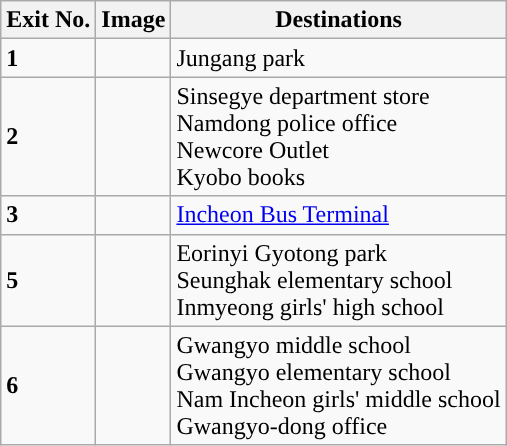<table class="wikitable">
<tr>
<th>Exit No.</th>
<th>Image</th>
<th>Destinations</th>
</tr>
<tr>
<td><span><strong>1</strong></span></td>
<td></td>
<td>Jungang park</td>
</tr>
<tr>
<td><span><strong>2</strong></span></td>
<td></td>
<td>Sinsegye department store<br>Namdong police office<br>Newcore Outlet<br>Kyobo books</td>
</tr>
<tr>
<td><span><strong>3</strong></span></td>
<td></td>
<td><a href='#'>Incheon Bus Terminal</a></td>
</tr>
<tr>
<td><span><strong>5</strong></span></td>
<td></td>
<td>Eorinyi Gyotong park<br>Seunghak elementary school<br>Inmyeong girls' high school</td>
</tr>
<tr>
<td><span><strong>6</strong></span></td>
<td></td>
<td>Gwangyo middle school<br>Gwangyo elementary school<br>Nam Incheon girls' middle school<br>Gwangyo-dong office</td>
</tr>
</table>
